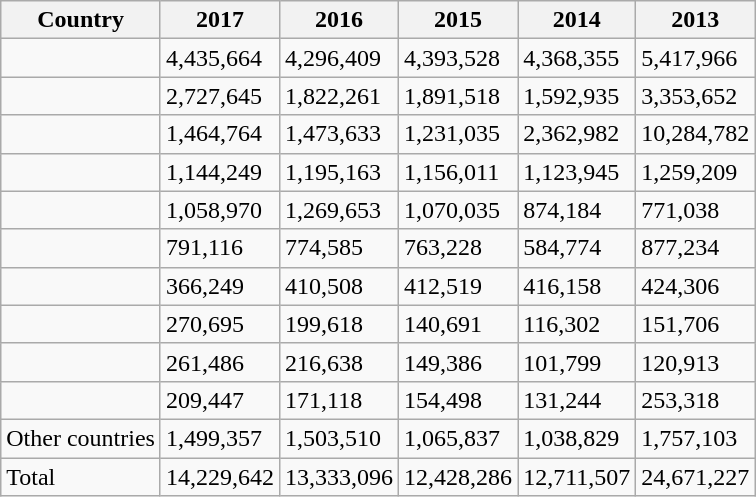<table class="wikitable sortable">
<tr>
<th>Country</th>
<th>2017</th>
<th>2016</th>
<th>2015</th>
<th>2014</th>
<th>2013</th>
</tr>
<tr>
<td></td>
<td>  4,435,664</td>
<td>  4,296,409</td>
<td>  4,393,528</td>
<td>  4,368,355</td>
<td> 5,417,966</td>
</tr>
<tr>
<td></td>
<td>  2,727,645</td>
<td>  1,822,261</td>
<td>  1,891,518</td>
<td>  1,592,935</td>
<td> 3,353,652</td>
</tr>
<tr>
<td></td>
<td>  1,464,764</td>
<td>  1,473,633</td>
<td>  1,231,035</td>
<td>  2,362,982</td>
<td> 10,284,782</td>
</tr>
<tr>
<td></td>
<td>  1,144,249</td>
<td>  1,195,163</td>
<td>  1,156,011</td>
<td>  1,123,945</td>
<td> 1,259,209</td>
</tr>
<tr>
<td></td>
<td>  1,058,970</td>
<td>  1,269,653</td>
<td>  1,070,035</td>
<td>  874,184</td>
<td> 771,038</td>
</tr>
<tr>
<td></td>
<td>  791,116</td>
<td>  774,585</td>
<td>  763,228</td>
<td>  584,774</td>
<td> 877,234</td>
</tr>
<tr>
<td></td>
<td>  366,249</td>
<td>  410,508</td>
<td>  412,519</td>
<td>  416,158</td>
<td> 424,306</td>
</tr>
<tr>
<td></td>
<td>  270,695</td>
<td>  199,618</td>
<td>  140,691</td>
<td>  116,302</td>
<td> 151,706</td>
</tr>
<tr>
<td></td>
<td>  261,486</td>
<td>  216,638</td>
<td>  149,386</td>
<td>  101,799</td>
<td> 120,913</td>
</tr>
<tr>
<td></td>
<td>  209,447</td>
<td>  171,118</td>
<td>  154,498</td>
<td>  131,244</td>
<td> 253,318</td>
</tr>
<tr>
<td>Other countries</td>
<td> 1,499,357</td>
<td> 1,503,510</td>
<td>  1,065,837</td>
<td>  1,038,829</td>
<td> 1,757,103</td>
</tr>
<tr>
<td>Total</td>
<td>  14,229,642</td>
<td>  13,333,096</td>
<td>  12,428,286</td>
<td>  12,711,507</td>
<td> 24,671,227</td>
</tr>
</table>
